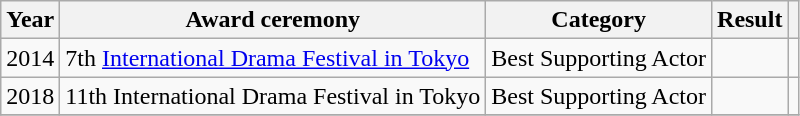<table class="wikitable">
<tr>
<th>Year</th>
<th>Award ceremony</th>
<th>Category</th>
<th>Result</th>
<th></th>
</tr>
<tr>
<td>2014</td>
<td>7th <a href='#'>International Drama Festival in Tokyo</a></td>
<td>Best Supporting Actor</td>
<td></td>
<td></td>
</tr>
<tr>
<td>2018</td>
<td>11th International Drama Festival in Tokyo</td>
<td>Best Supporting Actor</td>
<td></td>
<td></td>
</tr>
<tr>
</tr>
</table>
